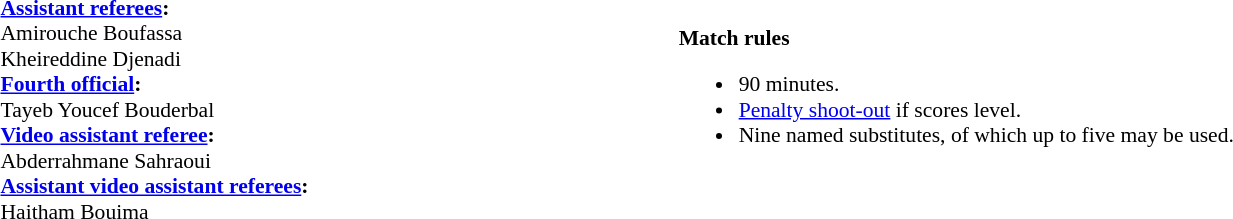<table width=100% style="font-size:90%">
<tr>
<td><br><strong><a href='#'>Assistant referees</a>:</strong>
<br>Amirouche Boufassa
<br>Kheireddine Djenadi
<br><strong><a href='#'>Fourth official</a>:</strong>
<br>Tayeb Youcef Bouderbal
<br><strong><a href='#'>Video assistant referee</a>:</strong>
<br>Abderrahmane Sahraoui
<br><strong><a href='#'>Assistant video assistant referees</a>:</strong>
<br>Haitham Bouima</td>
<td><strong>Match rules</strong><br><ul><li>90 minutes.</li><li><a href='#'>Penalty shoot-out</a> if scores level.</li><li>Nine named substitutes, of which up to five may be used.</li></ul></td>
</tr>
</table>
